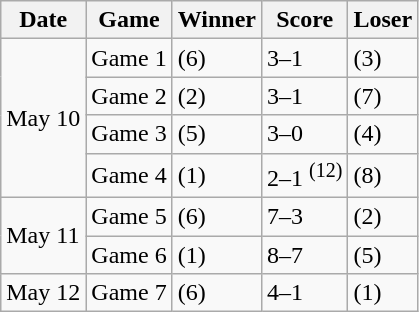<table class=wikitable>
<tr>
<th>Date</th>
<th>Game</th>
<th>Winner</th>
<th>Score</th>
<th>Loser</th>
</tr>
<tr>
<td rowspan=4>May 10</td>
<td>Game 1</td>
<td>(6) </td>
<td>3–1</td>
<td>(3) </td>
</tr>
<tr>
<td>Game 2</td>
<td>(2) </td>
<td>3–1</td>
<td>(7) </td>
</tr>
<tr>
<td>Game 3</td>
<td>(5) </td>
<td>3–0</td>
<td>(4) </td>
</tr>
<tr>
<td>Game 4</td>
<td>(1) </td>
<td>2–1 <sup>(12)</sup></td>
<td>(8) </td>
</tr>
<tr>
<td rowspan=2>May 11</td>
<td>Game 5</td>
<td>(6) </td>
<td>7–3</td>
<td>(2) </td>
</tr>
<tr>
<td>Game 6</td>
<td>(1) </td>
<td>8–7</td>
<td>(5) </td>
</tr>
<tr>
<td>May 12</td>
<td>Game 7</td>
<td>(6) </td>
<td>4–1</td>
<td>(1) </td>
</tr>
</table>
